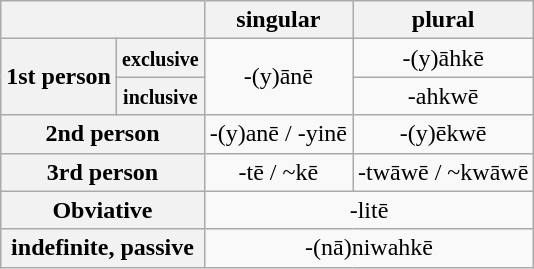<table class="wikitable" style="text-align:center;">
<tr>
<th colspan="2"></th>
<th>singular</th>
<th>plural</th>
</tr>
<tr>
<th rowspan="2">1st person</th>
<th><small>exclusive</small></th>
<td rowspan="2">-(y)ānē</td>
<td>-(y)āhkē</td>
</tr>
<tr>
<th><small>inclusive</small></th>
<td>-ahkwē</td>
</tr>
<tr>
<th colspan="2">2nd person</th>
<td>-(y)anē / -yinē</td>
<td>-(y)ēkwē</td>
</tr>
<tr>
<th colspan="2">3rd person</th>
<td>-tē / ~kē</td>
<td>-twāwē / ~kwāwē</td>
</tr>
<tr>
<th colspan="2">Obviative</th>
<td colspan="2">-litē</td>
</tr>
<tr>
<th colspan="2">indefinite, passive</th>
<td colspan="2">-(nā)niwahkē</td>
</tr>
</table>
